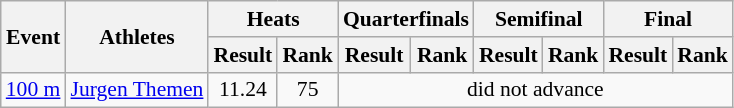<table class="wikitable" border="1" style="font-size:90%">
<tr>
<th rowspan="2">Event</th>
<th rowspan="2">Athletes</th>
<th colspan="2">Heats</th>
<th colspan="2">Quarterfinals</th>
<th colspan="2">Semifinal</th>
<th colspan="2">Final</th>
</tr>
<tr>
<th>Result</th>
<th>Rank</th>
<th>Result</th>
<th>Rank</th>
<th>Result</th>
<th>Rank</th>
<th>Result</th>
<th>Rank</th>
</tr>
<tr>
<td><a href='#'>100 m</a></td>
<td><a href='#'>Jurgen Themen</a></td>
<td align=center>11.24</td>
<td align=center>75</td>
<td align=center colspan=6>did not advance</td>
</tr>
</table>
